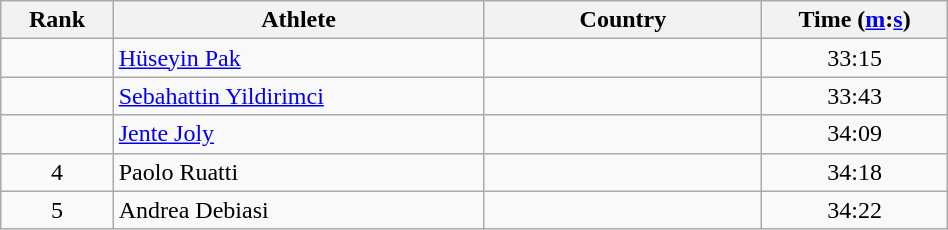<table class="wikitable" width=50%>
<tr>
<th width=5%>Rank</th>
<th width=20%>Athlete</th>
<th width=15%>Country</th>
<th width=10%>Time (<a href='#'>m</a>:<a href='#'>s</a>)</th>
</tr>
<tr align="center">
<td></td>
<td align="left"><a href='#'>Hüseyin Pak</a></td>
<td align="left"></td>
<td>33:15</td>
</tr>
<tr align="center">
<td></td>
<td align="left"><a href='#'>Sebahattin Yildirimci</a></td>
<td align="left"></td>
<td>33:43</td>
</tr>
<tr align="center">
<td></td>
<td align="left"><a href='#'>Jente Joly</a></td>
<td align="left"></td>
<td>34:09</td>
</tr>
<tr align="center">
<td>4</td>
<td align="left">Paolo Ruatti</td>
<td align="left"></td>
<td>34:18</td>
</tr>
<tr align="center">
<td>5</td>
<td align="left">Andrea Debiasi</td>
<td align="left"></td>
<td>34:22</td>
</tr>
</table>
